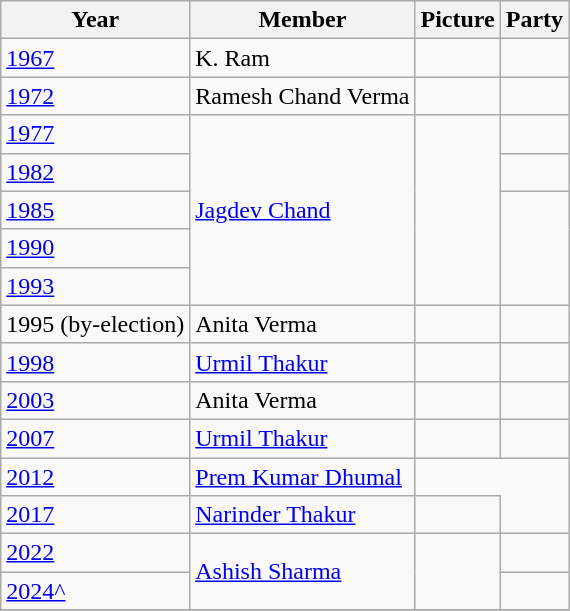<table class="wikitable sortable">
<tr>
<th>Year</th>
<th>Member</th>
<th>Picture</th>
<th colspan="2">Party</th>
</tr>
<tr>
<td><a href='#'>1967</a></td>
<td>K. Ram</td>
<td></td>
<td></td>
</tr>
<tr>
<td><a href='#'>1972</a></td>
<td>Ramesh Chand Verma</td>
<td></td>
<td></td>
</tr>
<tr>
<td><a href='#'>1977</a></td>
<td rowspan=5><a href='#'>Jagdev Chand</a></td>
<td rowspan=5></td>
<td></td>
</tr>
<tr>
<td><a href='#'>1982</a></td>
<td></td>
</tr>
<tr>
<td><a href='#'>1985</a></td>
</tr>
<tr>
<td><a href='#'>1990</a></td>
</tr>
<tr>
<td><a href='#'>1993</a></td>
</tr>
<tr>
<td>1995 (by-election)</td>
<td>Anita Verma</td>
<td></td>
<td></td>
</tr>
<tr>
<td><a href='#'>1998</a></td>
<td><a href='#'>Urmil Thakur</a></td>
<td></td>
<td></td>
</tr>
<tr>
<td><a href='#'>2003</a></td>
<td>Anita Verma</td>
<td></td>
<td></td>
</tr>
<tr>
<td><a href='#'>2007</a></td>
<td><a href='#'>Urmil Thakur</a></td>
<td></td>
<td></td>
</tr>
<tr>
<td><a href='#'>2012</a></td>
<td><a href='#'>Prem Kumar Dhumal</a></td>
</tr>
<tr>
<td><a href='#'>2017</a></td>
<td><a href='#'>Narinder Thakur</a></td>
<td></td>
</tr>
<tr>
<td><a href='#'>2022</a></td>
<td rowspan=2><a href='#'>Ashish Sharma</a></td>
<td rowspan=2></td>
<td></td>
</tr>
<tr>
<td><a href='#'>2024^</a></td>
<td></td>
</tr>
<tr>
</tr>
</table>
